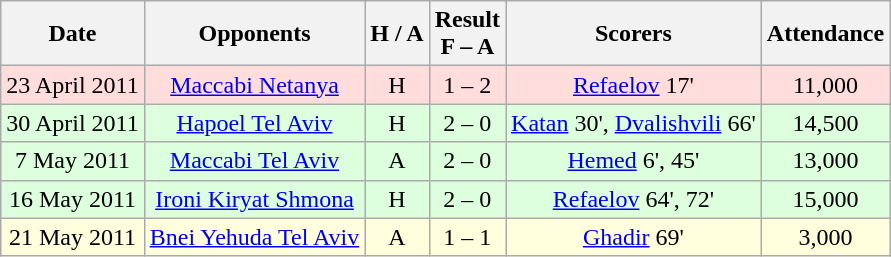<table class="wikitable" style="text-align:center">
<tr>
<th>Date</th>
<th>Opponents</th>
<th>H / A</th>
<th>Result<br>F – A</th>
<th>Scorers</th>
<th>Attendance</th>
</tr>
<tr bgcolor="#ffdddd">
<td>23 April 2011</td>
<td><a href='#'>Maccabi Netanya</a></td>
<td>H</td>
<td>1 – 2</td>
<td><a href='#'>Refaelov</a> 17'</td>
<td>11,000</td>
</tr>
<tr bgcolor="#ddffdd">
<td>30 April 2011</td>
<td><a href='#'>Hapoel Tel Aviv</a></td>
<td>H</td>
<td>2 – 0</td>
<td><a href='#'>Katan</a> 30', <a href='#'>Dvalishvili</a> 66'</td>
<td>14,500</td>
</tr>
<tr bgcolor="#ddffdd">
<td>7 May 2011</td>
<td><a href='#'>Maccabi Tel Aviv</a></td>
<td>A</td>
<td>2 – 0</td>
<td><a href='#'>Hemed</a> 6', 45'</td>
<td>13,000</td>
</tr>
<tr bgcolor="#ddffdd">
<td>16 May 2011</td>
<td><a href='#'>Ironi Kiryat Shmona</a></td>
<td>H</td>
<td>2 – 0</td>
<td><a href='#'>Refaelov</a> 64', 72'</td>
<td>15,000</td>
</tr>
<tr bgcolor="#ffffdd">
<td>21 May 2011</td>
<td><a href='#'>Bnei Yehuda Tel Aviv</a></td>
<td>A</td>
<td>1 – 1</td>
<td><a href='#'>Ghadir</a> 69'</td>
<td>3,000</td>
</tr>
</table>
